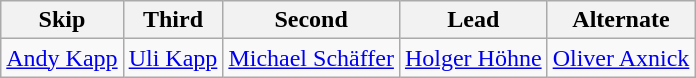<table class="wikitable">
<tr>
<th>Skip</th>
<th>Third</th>
<th>Second</th>
<th>Lead</th>
<th>Alternate</th>
</tr>
<tr>
<td><a href='#'>Andy Kapp</a></td>
<td><a href='#'>Uli Kapp</a></td>
<td><a href='#'>Michael Schäffer</a></td>
<td><a href='#'>Holger Höhne</a></td>
<td><a href='#'>Oliver Axnick</a></td>
</tr>
</table>
